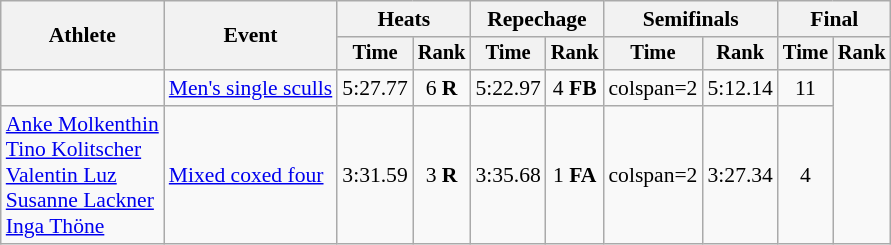<table class="wikitable" style="font-size:90%">
<tr>
<th rowspan="2">Athlete</th>
<th rowspan="2">Event</th>
<th colspan="2">Heats</th>
<th colspan="2">Repechage</th>
<th colspan="2">Semifinals</th>
<th colspan="2">Final</th>
</tr>
<tr style="font-size:95%">
<th>Time</th>
<th>Rank</th>
<th>Time</th>
<th>Rank</th>
<th>Time</th>
<th>Rank</th>
<th>Time</th>
<th>Rank</th>
</tr>
<tr align=center>
<td align=left></td>
<td align=left><a href='#'>Men's single sculls</a></td>
<td>5:27.77</td>
<td>6 <strong>R</strong></td>
<td>5:22.97</td>
<td>4 <strong>FB</strong></td>
<td>colspan=2 </td>
<td>5:12.14</td>
<td>11</td>
</tr>
<tr align=center>
<td align=left><a href='#'>Anke Molkenthin</a><br><a href='#'>Tino Kolitscher</a><br><a href='#'>Valentin Luz</a><br><a href='#'>Susanne Lackner</a><br><a href='#'>Inga Thöne</a></td>
<td align=left><a href='#'>Mixed coxed four</a></td>
<td>3:31.59</td>
<td>3 <strong>R</strong></td>
<td>3:35.68</td>
<td>1 <strong>FA</strong></td>
<td>colspan=2 </td>
<td>3:27.34</td>
<td>4</td>
</tr>
</table>
